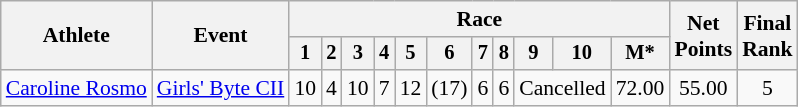<table class="wikitable" style="font-size:90%">
<tr>
<th rowspan="2">Athlete</th>
<th rowspan="2">Event</th>
<th colspan=11>Race</th>
<th rowspan=2>Net<br>Points</th>
<th rowspan=2>Final <br>Rank</th>
</tr>
<tr style="font-size:95%">
<th>1</th>
<th>2</th>
<th>3</th>
<th>4</th>
<th>5</th>
<th>6</th>
<th>7</th>
<th>8</th>
<th>9</th>
<th>10</th>
<th>M*</th>
</tr>
<tr align=center>
<td align=left><a href='#'>Caroline Rosmo</a></td>
<td align=left><a href='#'>Girls' Byte CII</a></td>
<td>10</td>
<td>4</td>
<td>10</td>
<td>7</td>
<td>12</td>
<td>(17)</td>
<td>6</td>
<td>6</td>
<td colspan=2>Cancelled</td>
<td>72.00</td>
<td>55.00</td>
<td>5</td>
</tr>
</table>
